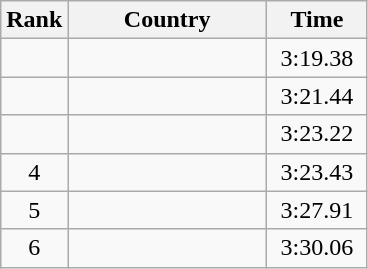<table class="wikitable" style="text-align:center">
<tr>
<th>Rank</th>
<th width=125>Country</th>
<th width=60>Time</th>
</tr>
<tr>
<td></td>
<td style="text-align:left"></td>
<td>3:19.38</td>
</tr>
<tr>
<td></td>
<td style="text-align:left"></td>
<td>3:21.44</td>
</tr>
<tr>
<td></td>
<td style="text-align:left"></td>
<td>3:23.22</td>
</tr>
<tr>
<td>4</td>
<td style="text-align:left"></td>
<td>3:23.43</td>
</tr>
<tr>
<td>5</td>
<td style="text-align:left"></td>
<td>3:27.91</td>
</tr>
<tr>
<td>6</td>
<td style="text-align:left"></td>
<td>3:30.06</td>
</tr>
</table>
